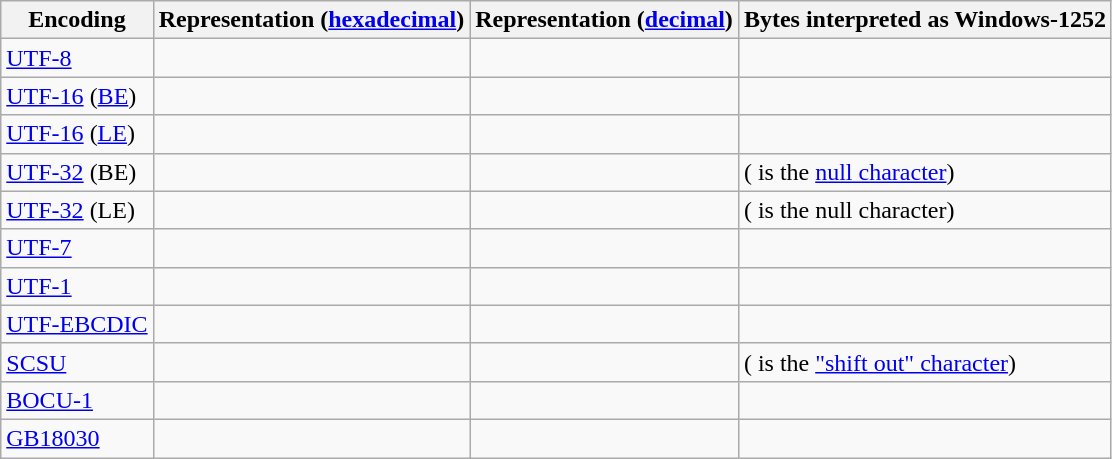<table class="wikitable">
<tr>
<th>Encoding</th>
<th>Representation (<a href='#'>hexadecimal</a>)</th>
<th>Representation (<a href='#'>decimal</a>)</th>
<th>Bytes interpreted as Windows-1252</th>
</tr>
<tr>
<td><a href='#'>UTF-8</a></td>
<td></td>
<td></td>
<td></td>
</tr>
<tr>
<td><a href='#'>UTF-16</a> (<a href='#'>BE</a>)</td>
<td></td>
<td></td>
<td></td>
</tr>
<tr>
<td><a href='#'>UTF-16</a> (<a href='#'>LE</a>)</td>
<td></td>
<td></td>
<td></td>
</tr>
<tr>
<td><a href='#'>UTF-32</a> (BE)</td>
<td></td>
<td></td>
<td> ( is the <a href='#'>null character</a>)</td>
</tr>
<tr>
<td><a href='#'>UTF-32</a> (LE)</td>
<td></td>
<td></td>
<td> ( is the null character)</td>
</tr>
<tr>
<td><a href='#'>UTF-7</a></td>
<td></td>
<td></td>
<td></td>
</tr>
<tr>
<td><a href='#'>UTF-1</a></td>
<td></td>
<td></td>
<td></td>
</tr>
<tr>
<td><a href='#'>UTF-EBCDIC</a></td>
<td></td>
<td></td>
<td></td>
</tr>
<tr>
<td><a href='#'>SCSU</a></td>
<td></td>
<td></td>
<td> ( is the <a href='#'>"shift out" character</a>)</td>
</tr>
<tr>
<td><a href='#'>BOCU-1</a></td>
<td></td>
<td></td>
<td></td>
</tr>
<tr>
<td><a href='#'>GB18030</a></td>
<td></td>
<td></td>
<td></td>
</tr>
</table>
